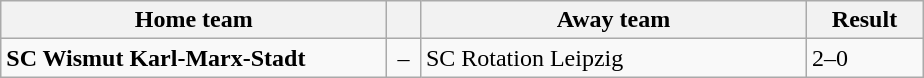<table class="wikitable" style="width–585px;" border="1">
<tr>
<th style="width:250px;" align="left">Home team</th>
<th style="width:15px;"></th>
<th style="width:250px;" align="left">Away team</th>
<th style="width:70px;" align="center;">Result</th>
</tr>
<tr>
<td><strong>SC Wismut Karl-Marx-Stadt</strong></td>
<td align="center">–</td>
<td>SC Rotation Leipzig</td>
<td>2–0</td>
</tr>
</table>
